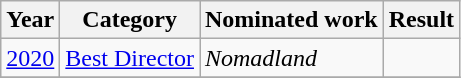<table class="wikitable">
<tr>
<th>Year</th>
<th>Category</th>
<th>Nominated work</th>
<th>Result</th>
</tr>
<tr>
<td><a href='#'>2020</a></td>
<td><a href='#'>Best Director</a></td>
<td><em>Nomadland</em></td>
<td></td>
</tr>
<tr>
</tr>
</table>
